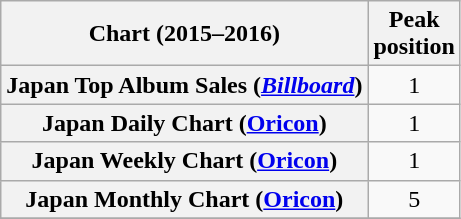<table class="wikitable sortable plainrowheaders" style="text-align:center">
<tr>
<th scope="col">Chart (2015–2016)</th>
<th scope="col">Peak<br>position</th>
</tr>
<tr>
<th scope="row">Japan Top Album Sales (<em><a href='#'>Billboard</a></em>)</th>
<td>1</td>
</tr>
<tr>
<th scope="row">Japan Daily Chart (<a href='#'>Oricon</a>)</th>
<td>1</td>
</tr>
<tr>
<th scope="row">Japan Weekly Chart (<a href='#'>Oricon</a>)</th>
<td>1</td>
</tr>
<tr>
<th scope="row">Japan Monthly Chart (<a href='#'>Oricon</a>)</th>
<td>5</td>
</tr>
<tr>
</tr>
</table>
